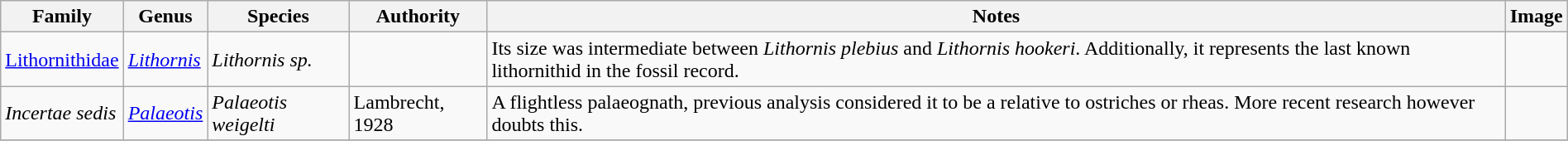<table class="wikitable" align="center" width="100%">
<tr>
<th>Family</th>
<th>Genus</th>
<th>Species</th>
<th>Authority</th>
<th>Notes</th>
<th>Image</th>
</tr>
<tr>
<td><a href='#'>Lithornithidae</a></td>
<td><em><a href='#'>Lithornis</a></em></td>
<td><em>Lithornis sp.</em></td>
<td></td>
<td>Its size was intermediate between <em>Lithornis plebius</em> and <em>Lithornis hookeri</em>. Additionally, it represents the last known lithornithid in the fossil record.</td>
<td></td>
</tr>
<tr>
<td><em>Incertae sedis</em></td>
<td><em><a href='#'>Palaeotis</a></em></td>
<td><em>Palaeotis weigelti</em></td>
<td>Lambrecht, 1928</td>
<td>A flightless palaeognath, previous analysis considered it to be a relative to ostriches or rheas. More recent research however doubts this.</td>
<td></td>
</tr>
<tr>
</tr>
</table>
